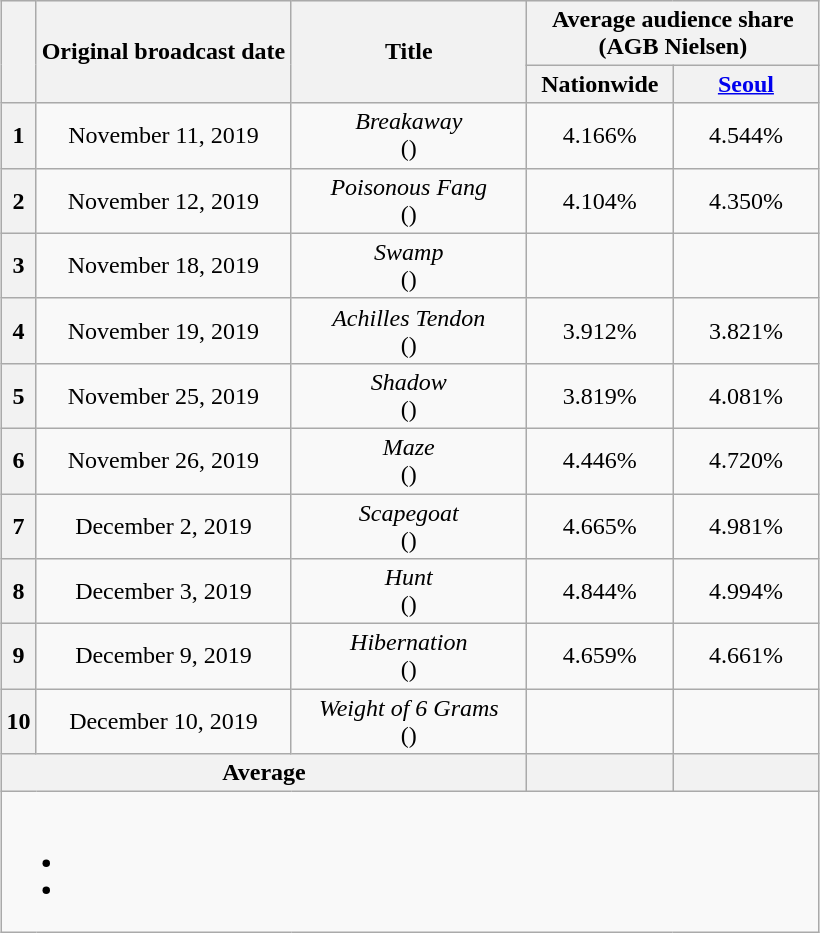<table class="wikitable" style="text-align:center;max-width:600px; margin-left: auto; margin-right: auto; border: none;">
<tr>
</tr>
<tr>
<th rowspan="2"></th>
<th rowspan="2">Original broadcast date</th>
<th rowspan="2" width=150>Title</th>
<th colspan="2">Average audience share<br>(AGB Nielsen)</th>
</tr>
<tr>
<th width="90">Nationwide</th>
<th width="90"><a href='#'>Seoul</a></th>
</tr>
<tr>
<th>1</th>
<td>November 11, 2019</td>
<td><em>Breakaway</em><br>()</td>
<td>4.166%</td>
<td>4.544%</td>
</tr>
<tr>
<th>2</th>
<td>November 12, 2019</td>
<td><em>Poisonous Fang</em><br>()</td>
<td>4.104%</td>
<td>4.350%</td>
</tr>
<tr>
<th>3</th>
<td>November 18, 2019</td>
<td><em>Swamp</em><br>()</td>
<td></td>
<td></td>
</tr>
<tr>
<th>4</th>
<td>November 19, 2019</td>
<td><em>Achilles Tendon</em><br>()</td>
<td>3.912%</td>
<td>3.821%</td>
</tr>
<tr>
<th>5</th>
<td>November 25, 2019</td>
<td><em>Shadow</em><br>()</td>
<td>3.819%</td>
<td>4.081%</td>
</tr>
<tr>
<th>6</th>
<td>November 26, 2019</td>
<td><em>Maze</em><br>()</td>
<td>4.446%</td>
<td>4.720%</td>
</tr>
<tr>
<th>7</th>
<td>December 2, 2019</td>
<td><em>Scapegoat</em><br>()</td>
<td>4.665%</td>
<td>4.981%</td>
</tr>
<tr>
<th>8</th>
<td>December 3, 2019</td>
<td><em>Hunt</em><br>()</td>
<td>4.844%</td>
<td>4.994%</td>
</tr>
<tr>
<th>9</th>
<td>December 9, 2019</td>
<td><em>Hibernation</em><br>()</td>
<td>4.659%</td>
<td>4.661%</td>
</tr>
<tr>
<th>10</th>
<td>December 10, 2019</td>
<td><em>Weight of 6 Grams</em><br>()</td>
<td></td>
<td></td>
</tr>
<tr>
<th colspan="3">Average</th>
<th></th>
<th></th>
</tr>
<tr>
<td colspan="6"><br><ul><li></li><li></li></ul></td>
</tr>
</table>
